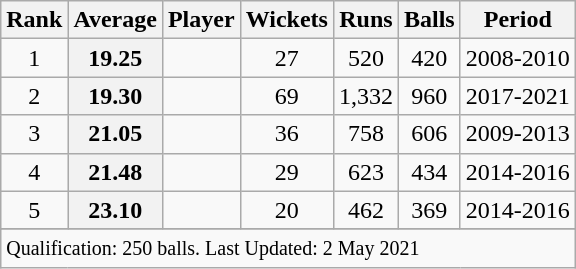<table class="wikitable">
<tr>
<th>Rank</th>
<th>Average</th>
<th>Player</th>
<th>Wickets</th>
<th>Runs</th>
<th>Balls</th>
<th>Period</th>
</tr>
<tr>
<td align=center>1</td>
<th scope=row style=text-align:center;>19.25</th>
<td></td>
<td align=center>27</td>
<td align=center>520</td>
<td align=center>420</td>
<td>2008-2010</td>
</tr>
<tr>
<td align=center>2</td>
<th scope=row style=text-align:center;>19.30</th>
<td></td>
<td align=center>69</td>
<td align=center>1,332</td>
<td align=center>960</td>
<td>2017-2021</td>
</tr>
<tr>
<td align=center>3</td>
<th scope=row style=text-align:center;>21.05</th>
<td></td>
<td align=center>36</td>
<td align=center>758</td>
<td align=center>606</td>
<td>2009-2013</td>
</tr>
<tr>
<td align=center>4</td>
<th scope=row style=text-align:center;>21.48</th>
<td></td>
<td align=center>29</td>
<td align=center>623</td>
<td align=center>434</td>
<td>2014-2016</td>
</tr>
<tr>
<td align=center>5</td>
<th scope=row style=text-align:center;>23.10</th>
<td></td>
<td align=center>20</td>
<td align=center>462</td>
<td align=center>369</td>
<td>2014-2016</td>
</tr>
<tr>
</tr>
<tr class=sortbottom>
<td colspan=7><small>Qualification: 250 balls. Last Updated: 2 May 2021</small></td>
</tr>
</table>
